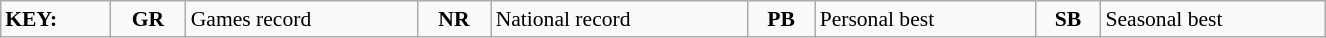<table class="wikitable" style="margin:0.5em auto; font-size:90%; position:relative;" width=70%>
<tr>
<td><strong>KEY:</strong></td>
<td align=center><strong>GR</strong></td>
<td>Games record</td>
<td align=center><strong>NR</strong></td>
<td>National record</td>
<td align=center><strong>PB</strong></td>
<td>Personal best</td>
<td align=center><strong>SB</strong></td>
<td>Seasonal best</td>
</tr>
</table>
